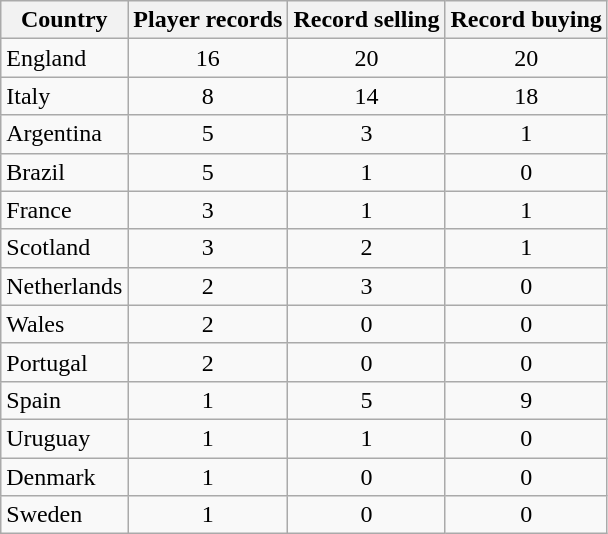<table class="wikitable sortable" style="text-align:center;">
<tr>
<th scope="col" class="unsortable">Country</th>
<th scope="col">Player records</th>
<th scope="col">Record selling</th>
<th scope="col">Record buying</th>
</tr>
<tr>
<td style="text-align:left;"> England</td>
<td>16</td>
<td>20</td>
<td>20</td>
</tr>
<tr>
<td style="text-align:left;"> Italy</td>
<td>8</td>
<td>14</td>
<td>18</td>
</tr>
<tr>
<td style="text-align:left;"> Argentina</td>
<td>5</td>
<td>3</td>
<td>1</td>
</tr>
<tr>
<td style="text-align:left;"> Brazil</td>
<td>5</td>
<td>1</td>
<td>0</td>
</tr>
<tr>
<td style="text-align:left;"> France</td>
<td>3</td>
<td>1</td>
<td>1</td>
</tr>
<tr>
<td style="text-align:left;"> Scotland</td>
<td>3</td>
<td>2</td>
<td>1</td>
</tr>
<tr>
<td style="text-align:left;"> Netherlands</td>
<td>2</td>
<td>3</td>
<td>0</td>
</tr>
<tr>
<td style="text-align:left;"> Wales</td>
<td>2</td>
<td>0</td>
<td>0</td>
</tr>
<tr>
<td style="text-align:left;"> Portugal</td>
<td>2</td>
<td>0</td>
<td>0</td>
</tr>
<tr>
<td style="text-align:left;"> Spain</td>
<td>1</td>
<td>5</td>
<td>9</td>
</tr>
<tr>
<td style="text-align:left;"> Uruguay</td>
<td>1</td>
<td>1</td>
<td>0</td>
</tr>
<tr>
<td style="text-align:left;"> Denmark</td>
<td>1</td>
<td>0</td>
<td>0</td>
</tr>
<tr>
<td style="text-align:left;"> Sweden</td>
<td>1</td>
<td>0</td>
<td>0</td>
</tr>
</table>
